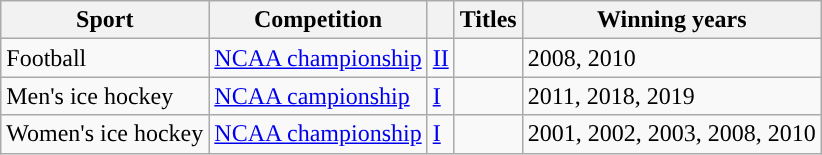<table class="wikitable"; style= "text-align: ">
<tr>
<th width=px>Sport</th>
<th width=px>Competition</th>
<th width=px></th>
<th width=px>Titles</th>
<th width=px>Winning years</th>
</tr>
<tr>
<td>Football</td>
<td><a href='#'>NCAA championship</a></td>
<td><a href='#'>II</a></td>
<td></td>
<td>2008, 2010</td>
</tr>
<tr>
<td>Men's ice hockey</td>
<td><a href='#'>NCAA campionship</a></td>
<td><a href='#'>I</a></td>
<td></td>
<td>2011, 2018, 2019</td>
</tr>
<tr>
<td>Women's ice hockey</td>
<td><a href='#'>NCAA championship</a></td>
<td><a href='#'>I</a></td>
<td></td>
<td>2001, 2002, 2003, 2008, 2010</td>
</tr>
</table>
